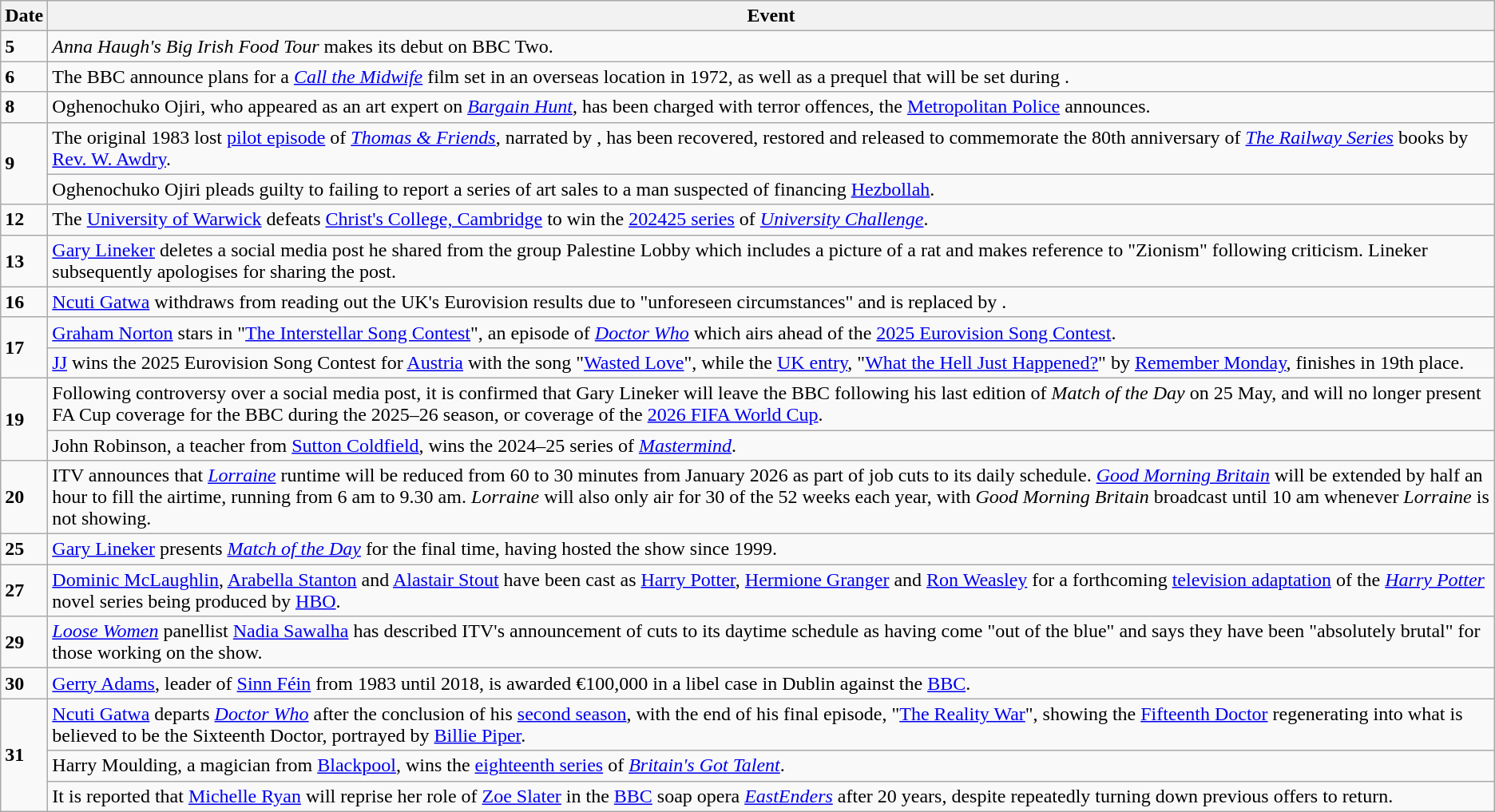<table class="wikitable sticky-header">
<tr>
<th>Date</th>
<th>Event</th>
</tr>
<tr>
<td><strong>5</strong></td>
<td><em>Anna Haugh's Big Irish Food Tour</em> makes its debut on BBC Two.</td>
</tr>
<tr>
<td><strong>6</strong></td>
<td>The BBC announce plans for a <em><a href='#'>Call the Midwife</a></em> film set in an overseas location in 1972, as well as a prequel that will be set during .</td>
</tr>
<tr>
<td><strong>8</strong></td>
<td>Oghenochuko Ojiri, who appeared as an art expert on <em><a href='#'>Bargain Hunt</a></em>, has been charged with terror offences, the <a href='#'>Metropolitan Police</a> announces.</td>
</tr>
<tr>
<td rowspan="2"><strong>9</strong></td>
<td>The original 1983 lost <a href='#'>pilot episode</a> of <em><a href='#'>Thomas & Friends</a></em>, narrated by , has been recovered, restored and released to commemorate the 80th anniversary of <em><a href='#'>The Railway Series</a></em> books by <a href='#'>Rev. W. Awdry</a>.</td>
</tr>
<tr>
<td>Oghenochuko Ojiri pleads guilty to failing to report a series of art sales to a man suspected of financing <a href='#'>Hezbollah</a>.</td>
</tr>
<tr>
<td><strong>12</strong></td>
<td>The <a href='#'>University of Warwick</a> defeats <a href='#'>Christ's College, Cambridge</a> to win the <a href='#'>202425 series</a> of <em><a href='#'>University Challenge</a></em>.</td>
</tr>
<tr>
<td><strong>13</strong></td>
<td><a href='#'>Gary Lineker</a> deletes a social media post he shared from the group Palestine Lobby which includes a picture of a rat and makes reference to "Zionism" following criticism. Lineker subsequently apologises for sharing the post.</td>
</tr>
<tr>
<td><strong>16</strong></td>
<td><a href='#'>Ncuti Gatwa</a> withdraws from reading out the UK's Eurovision results due to "unforeseen circumstances" and is replaced by .</td>
</tr>
<tr>
<td rowspan="2"><strong>17</strong></td>
<td><a href='#'>Graham Norton</a> stars in "<a href='#'>The Interstellar Song Contest</a>", an episode of <em><a href='#'>Doctor Who</a></em> which airs ahead of the <a href='#'>2025 Eurovision Song Contest</a>.</td>
</tr>
<tr>
<td><a href='#'>JJ</a> wins the 2025 Eurovision Song Contest for <a href='#'>Austria</a> with the song "<a href='#'>Wasted Love</a>", while the <a href='#'>UK entry</a>, "<a href='#'>What the Hell Just Happened?</a>" by <a href='#'>Remember Monday</a>, finishes in 19th place.</td>
</tr>
<tr>
<td rowspan="2"><strong>19</strong></td>
<td>Following controversy over a social media post, it is confirmed that Gary Lineker will leave the BBC following his last edition of <em>Match of the Day</em> on 25 May, and will no longer present FA Cup coverage for the BBC during the 2025–26 season, or coverage of the <a href='#'>2026 FIFA World Cup</a>.</td>
</tr>
<tr>
<td>John Robinson, a teacher from <a href='#'>Sutton Coldfield</a>, wins the 2024–25 series of <em><a href='#'>Mastermind</a></em>.</td>
</tr>
<tr>
<td><strong>20</strong></td>
<td>ITV announces that <em><a href='#'>Lorraine</a></em> runtime will be reduced from 60 to 30 minutes from January 2026 as part of job cuts to its daily schedule. <em><a href='#'>Good Morning Britain</a></em> will be extended by half an hour to fill the airtime, running from 6 am to 9.30 am. <em>Lorraine</em> will also only air for 30 of the 52 weeks each year, with <em>Good Morning Britain</em> broadcast until 10 am whenever <em>Lorraine</em> is not showing.</td>
</tr>
<tr>
<td><strong>25</strong></td>
<td><a href='#'>Gary Lineker</a> presents <em><a href='#'>Match of the Day</a></em> for the final time, having hosted the show since 1999.</td>
</tr>
<tr>
<td><strong>27</strong></td>
<td><a href='#'>Dominic McLaughlin</a>, <a href='#'>Arabella Stanton</a> and <a href='#'>Alastair Stout</a> have been cast as <a href='#'>Harry Potter</a>, <a href='#'>Hermione Granger</a> and <a href='#'>Ron Weasley</a> for a forthcoming <a href='#'>television adaptation</a> of the <em><a href='#'>Harry Potter</a></em> novel series being produced by <a href='#'>HBO</a>.</td>
</tr>
<tr>
<td><strong>29</strong></td>
<td><em><a href='#'>Loose Women</a></em> panellist <a href='#'>Nadia Sawalha</a> has described ITV's announcement of cuts to its daytime schedule as having come "out of the blue" and says they have been "absolutely brutal" for those working on the show.</td>
</tr>
<tr>
<td><strong>30</strong></td>
<td><a href='#'>Gerry Adams</a>, leader of <a href='#'>Sinn Féin</a> from 1983 until 2018, is awarded €100,000 in a libel case in Dublin against the <a href='#'>BBC</a>.</td>
</tr>
<tr>
<td rowspan="3"><strong>31</strong></td>
<td><a href='#'>Ncuti Gatwa</a> departs <em><a href='#'>Doctor Who</a></em> after the conclusion of his <a href='#'>second season</a>, with the end of his final episode, "<a href='#'>The Reality War</a>", showing the <a href='#'>Fifteenth Doctor</a> regenerating into what is believed to be the Sixteenth Doctor, portrayed by <a href='#'>Billie Piper</a>.</td>
</tr>
<tr>
<td>Harry Moulding, a magician from <a href='#'>Blackpool</a>, wins the <a href='#'>eighteenth series</a> of <em><a href='#'>Britain's Got Talent</a></em>.</td>
</tr>
<tr>
<td>It is reported that <a href='#'>Michelle Ryan</a> will reprise her role of <a href='#'>Zoe Slater</a> in the <a href='#'>BBC</a> soap opera <em><a href='#'>EastEnders</a></em> after 20 years, despite repeatedly turning down previous offers to return.</td>
</tr>
</table>
